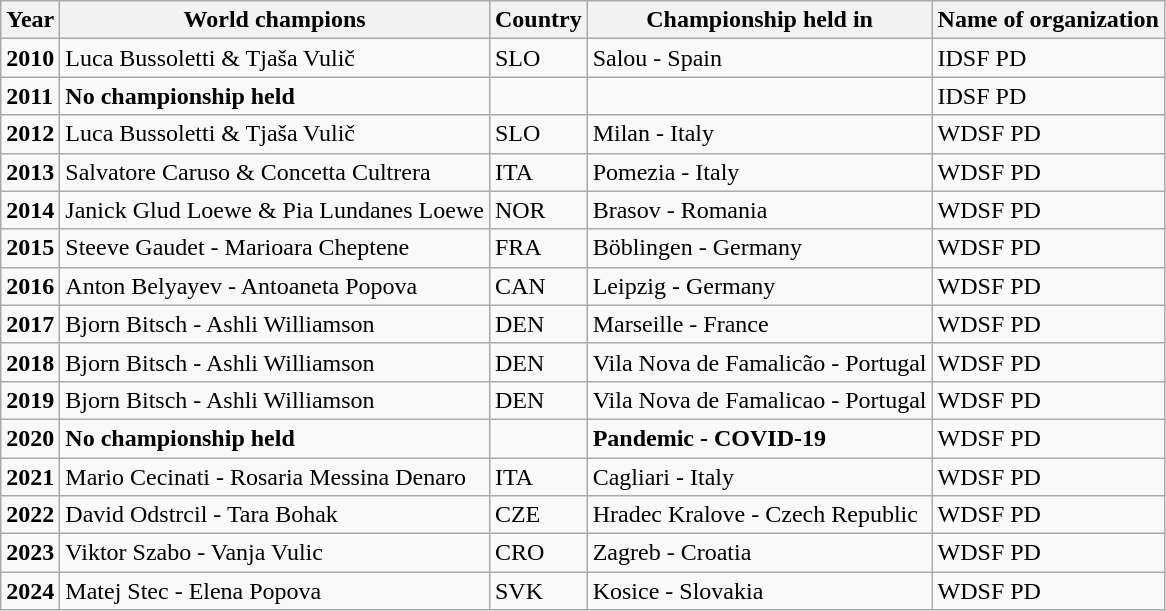<table class="wikitable">
<tr>
<th>Year</th>
<th>World champions</th>
<th>Country</th>
<th>Championship held in</th>
<th>Name of organization</th>
</tr>
<tr>
<td><strong>2010</strong></td>
<td>Luca Bussoletti & Tjaša Vulič</td>
<td>SLO</td>
<td>Salou - Spain</td>
<td>IDSF PD</td>
</tr>
<tr>
<td><strong>2011</strong></td>
<td><strong>No championship held</strong></td>
<td></td>
<td></td>
<td>IDSF PD</td>
</tr>
<tr>
<td><strong>2012</strong></td>
<td>Luca Bussoletti & Tjaša Vulič</td>
<td>SLO</td>
<td>Milan - Italy</td>
<td>WDSF PD</td>
</tr>
<tr>
<td><strong>2013</strong></td>
<td>Salvatore Caruso & Concetta Cultrera</td>
<td>ITA</td>
<td>Pomezia - Italy</td>
<td>WDSF PD</td>
</tr>
<tr>
<td><strong>2014</strong></td>
<td>Janick Glud Loewe & Pia Lundanes Loewe</td>
<td>NOR</td>
<td>Brasov - Romania</td>
<td>WDSF PD</td>
</tr>
<tr>
<td><strong>2015</strong></td>
<td>Steeve Gaudet - Marioara Cheptene</td>
<td>FRA</td>
<td>Böblingen - Germany</td>
<td>WDSF PD</td>
</tr>
<tr>
<td><strong>2016</strong></td>
<td>Anton Belyayev - Antoaneta Popova</td>
<td>CAN</td>
<td>Leipzig - Germany</td>
<td>WDSF PD</td>
</tr>
<tr>
<td><strong>2017</strong></td>
<td>Bjorn Bitsch - Ashli Williamson</td>
<td>DEN</td>
<td>Marseille - France</td>
<td>WDSF PD</td>
</tr>
<tr>
<td><strong>2018</strong></td>
<td>Bjorn Bitsch - Ashli Williamson</td>
<td>DEN</td>
<td>Vila Nova de Famalicão - Portugal</td>
<td>WDSF PD</td>
</tr>
<tr>
<td><strong>2019</strong></td>
<td>Bjorn Bitsch - Ashli Williamson</td>
<td>DEN</td>
<td>Vila Nova de Famalicao - Portugal</td>
<td>WDSF PD</td>
</tr>
<tr>
<td><strong>2020</strong></td>
<td><strong>No championship held</strong></td>
<td></td>
<td><strong>Pandemic - COVID-19</strong></td>
<td>WDSF PD</td>
</tr>
<tr>
<td><strong>2021</strong></td>
<td>Mario Cecinati - Rosaria Messina Denaro</td>
<td>ITA</td>
<td>Cagliari - Italy</td>
<td>WDSF PD</td>
</tr>
<tr>
<td><strong>2022</strong></td>
<td>David Odstrcil - Tara Bohak</td>
<td>CZE</td>
<td>Hradec Kralove - Czech Republic</td>
<td>WDSF PD</td>
</tr>
<tr>
<td><strong>2023</strong></td>
<td>Viktor Szabo - Vanja Vulic</td>
<td>CRO</td>
<td>Zagreb - Croatia</td>
<td>WDSF PD</td>
</tr>
<tr>
<td><strong>2024</strong></td>
<td>Matej Stec - Elena Popova</td>
<td>SVK</td>
<td>Kosice - Slovakia</td>
<td>WDSF PD</td>
</tr>
</table>
